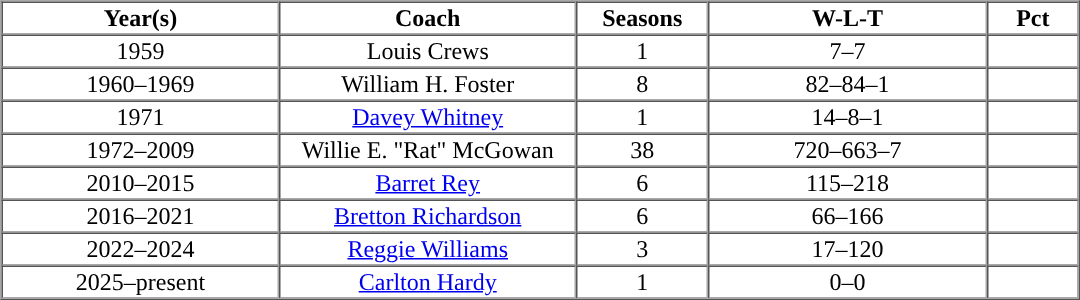<table cellpadding="1" border="1" cellspacing="0" width="57%" style="text-align:center;">
<tr>
<th width="15%">Year(s)</th>
<th width="16%">Coach</th>
<th width="6%">Seasons</th>
<th width="15%">W-L-T</th>
<th width="5%">Pct</th>
</tr>
<tr>
<td>1959</td>
<td>Louis Crews</td>
<td>1</td>
<td>7–7</td>
<td></td>
</tr>
<tr>
<td>1960–1969</td>
<td>William H. Foster</td>
<td>8</td>
<td>82–84–1</td>
<td></td>
</tr>
<tr>
<td>1971</td>
<td><a href='#'>Davey Whitney</a></td>
<td>1</td>
<td>14–8–1</td>
<td></td>
</tr>
<tr>
<td>1972–2009</td>
<td>Willie E. "Rat" McGowan</td>
<td>38</td>
<td>720–663–7</td>
<td></td>
</tr>
<tr>
<td>2010–2015</td>
<td><a href='#'>Barret Rey</a></td>
<td>6</td>
<td>115–218</td>
<td></td>
</tr>
<tr>
<td>2016–2021</td>
<td><a href='#'>Bretton Richardson</a></td>
<td>6</td>
<td>66–166</td>
<td></td>
</tr>
<tr>
<td>2022–2024</td>
<td><a href='#'>Reggie Williams</a></td>
<td>3</td>
<td>17–120</td>
<td></td>
</tr>
<tr>
<td>2025–present</td>
<td><a href='#'>Carlton Hardy</a></td>
<td>1</td>
<td>0–0</td>
<td><br></td>
</tr>
</table>
